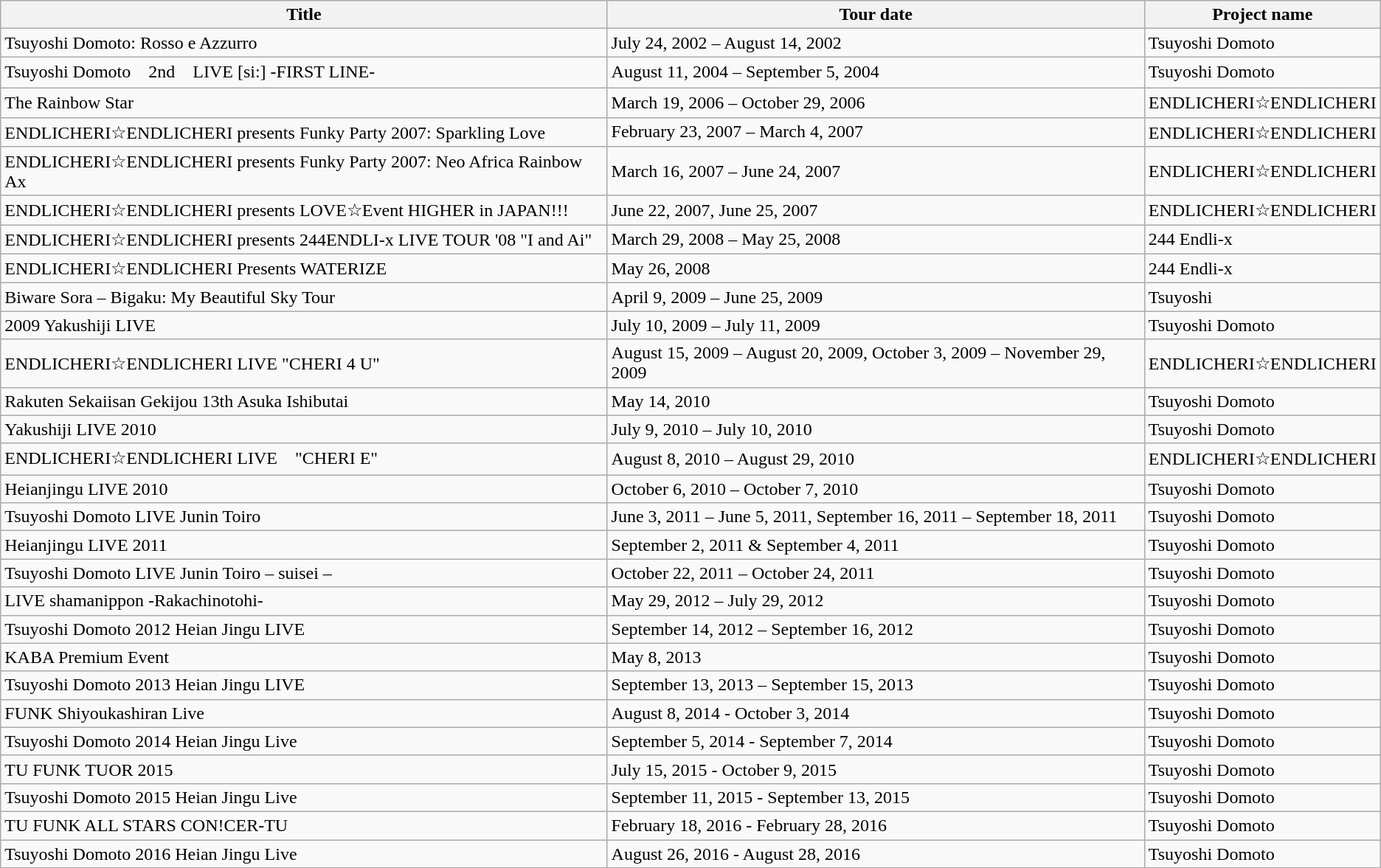<table class="wikitable">
<tr>
<th>Title</th>
<th>Tour date</th>
<th>Project name</th>
</tr>
<tr>
<td>Tsuyoshi Domoto: Rosso e Azzurro</td>
<td>July 24, 2002 – August 14, 2002</td>
<td>Tsuyoshi Domoto</td>
</tr>
<tr>
<td>Tsuyoshi Domoto　2nd　LIVE [si:] -FIRST LINE-</td>
<td>August 11, 2004 – September 5, 2004</td>
<td>Tsuyoshi Domoto</td>
</tr>
<tr>
<td>The Rainbow Star</td>
<td>March 19, 2006 – October 29, 2006</td>
<td>ENDLICHERI☆ENDLICHERI</td>
</tr>
<tr>
<td>ENDLICHERI☆ENDLICHERI presents Funky Party 2007: Sparkling Love</td>
<td>February 23, 2007 – March 4, 2007</td>
<td>ENDLICHERI☆ENDLICHERI</td>
</tr>
<tr>
<td>ENDLICHERI☆ENDLICHERI presents Funky Party 2007: Neo Africa Rainbow Ax</td>
<td>March 16, 2007 – June 24, 2007</td>
<td>ENDLICHERI☆ENDLICHERI</td>
</tr>
<tr>
<td>ENDLICHERI☆ENDLICHERI presents LOVE☆Event HIGHER in JAPAN!!!</td>
<td>June 22, 2007, June 25, 2007</td>
<td>ENDLICHERI☆ENDLICHERI</td>
</tr>
<tr>
<td>ENDLICHERI☆ENDLICHERI presents 244ENDLI-x LIVE TOUR '08  "I and Ai"</td>
<td>March 29, 2008 – May 25, 2008</td>
<td>244 Endli-x</td>
</tr>
<tr>
<td>ENDLICHERI☆ENDLICHERI Presents WATERIZE</td>
<td>May 26, 2008</td>
<td>244 Endli-x</td>
</tr>
<tr>
<td>Biware Sora – Bigaku: My Beautiful Sky Tour</td>
<td>April 9, 2009 – June 25, 2009</td>
<td>Tsuyoshi</td>
</tr>
<tr>
<td>2009 Yakushiji LIVE</td>
<td>July 10, 2009 – July 11, 2009</td>
<td>Tsuyoshi Domoto</td>
</tr>
<tr>
<td>ENDLICHERI☆ENDLICHERI LIVE "CHERI 4 U"</td>
<td>August 15, 2009 – August 20, 2009, October 3, 2009 – November 29, 2009</td>
<td>ENDLICHERI☆ENDLICHERI</td>
</tr>
<tr>
<td>Rakuten Sekaiisan Gekijou 13th Asuka Ishibutai</td>
<td>May 14, 2010</td>
<td>Tsuyoshi Domoto</td>
</tr>
<tr>
<td>Yakushiji LIVE 2010</td>
<td>July 9, 2010 – July 10, 2010</td>
<td>Tsuyoshi Domoto</td>
</tr>
<tr>
<td>ENDLICHERI☆ENDLICHERI LIVE　"CHERI E"</td>
<td>August 8, 2010 – August 29, 2010</td>
<td>ENDLICHERI☆ENDLICHERI</td>
</tr>
<tr>
<td>Heianjingu LIVE 2010</td>
<td>October 6, 2010 – October 7, 2010</td>
<td>Tsuyoshi Domoto</td>
</tr>
<tr>
<td>Tsuyoshi Domoto LIVE Junin Toiro</td>
<td>June 3, 2011 – June 5, 2011, September 16, 2011 – September 18, 2011</td>
<td>Tsuyoshi Domoto</td>
</tr>
<tr>
<td>Heianjingu LIVE 2011</td>
<td>September 2, 2011 & September 4, 2011</td>
<td>Tsuyoshi Domoto</td>
</tr>
<tr>
<td>Tsuyoshi Domoto LIVE Junin Toiro – suisei –</td>
<td>October 22, 2011 – October 24, 2011</td>
<td>Tsuyoshi Domoto</td>
</tr>
<tr>
<td>LIVE shamanippon -Rakachinotohi-</td>
<td>May 29, 2012 – July 29, 2012</td>
<td>Tsuyoshi Domoto</td>
</tr>
<tr>
<td>Tsuyoshi Domoto 2012 Heian Jingu LIVE</td>
<td>September 14, 2012 – September 16, 2012</td>
<td>Tsuyoshi Domoto</td>
</tr>
<tr>
<td>KABA Premium Event</td>
<td>May 8, 2013</td>
<td>Tsuyoshi Domoto</td>
</tr>
<tr>
<td>Tsuyoshi Domoto 2013 Heian Jingu LIVE</td>
<td>September 13, 2013 – September 15, 2013</td>
<td>Tsuyoshi Domoto</td>
</tr>
<tr>
<td>FUNK Shiyoukashiran Live</td>
<td>August 8, 2014 - October 3, 2014</td>
<td>Tsuyoshi Domoto</td>
</tr>
<tr>
<td>Tsuyoshi Domoto 2014 Heian Jingu Live</td>
<td>September 5, 2014 - September 7, 2014</td>
<td>Tsuyoshi Domoto</td>
</tr>
<tr>
<td>TU FUNK TUOR 2015</td>
<td>July 15, 2015 - October 9, 2015</td>
<td>Tsuyoshi Domoto</td>
</tr>
<tr>
<td>Tsuyoshi Domoto 2015 Heian Jingu Live</td>
<td>September 11, 2015 - September 13, 2015</td>
<td>Tsuyoshi Domoto</td>
</tr>
<tr>
<td>TU FUNK ALL STARS CON!CER-TU</td>
<td>February 18, 2016 - February 28, 2016</td>
<td>Tsuyoshi Domoto</td>
</tr>
<tr>
<td>Tsuyoshi Domoto 2016 Heian Jingu Live</td>
<td>August 26, 2016 - August 28, 2016</td>
<td>Tsuyoshi Domoto</td>
</tr>
<tr>
</tr>
</table>
